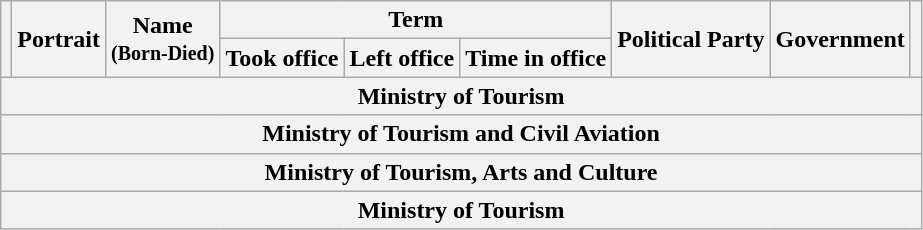<table class="wikitable" style="text-align:center;">
<tr>
<th rowspan=2></th>
<th rowspan=2>Portrait</th>
<th rowspan=2>Name<br><small>(Born-Died)</small></th>
<th colspan=3>Term</th>
<th rowspan=2>Political Party</th>
<th rowspan=2>Government</th>
<th rowspan=2></th>
</tr>
<tr>
<th>Took office</th>
<th>Left office</th>
<th>Time in office</th>
</tr>
<tr style="text-align:center;">
<th colspan=9>Ministry of Tourism<br>




</th>
</tr>
<tr style="text-align:center;">
<th colspan=9>Ministry of Tourism and Civil Aviation<br>


</th>
</tr>
<tr style="text-align:center;">
<th colspan=9>Ministry of Tourism, Arts and Culture<br>

</th>
</tr>
<tr style="text-align:center;">
<th colspan=9>Ministry of Tourism<br>


</th>
</tr>
</table>
